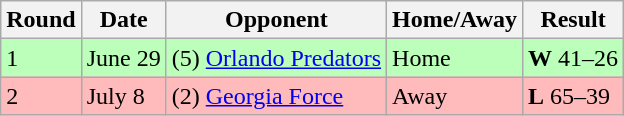<table class="wikitable">
<tr>
<th>Round</th>
<th>Date</th>
<th>Opponent</th>
<th>Home/Away</th>
<th>Result</th>
</tr>
<tr bgcolor="bbffbb">
<td>1</td>
<td>June 29</td>
<td>(5) <a href='#'>Orlando Predators</a></td>
<td>Home</td>
<td><strong>W</strong> 41–26</td>
</tr>
<tr bgcolor="ffbbbb">
<td>2</td>
<td>July 8</td>
<td>(2) <a href='#'>Georgia Force</a></td>
<td>Away</td>
<td><strong>L</strong> 65–39</td>
</tr>
</table>
